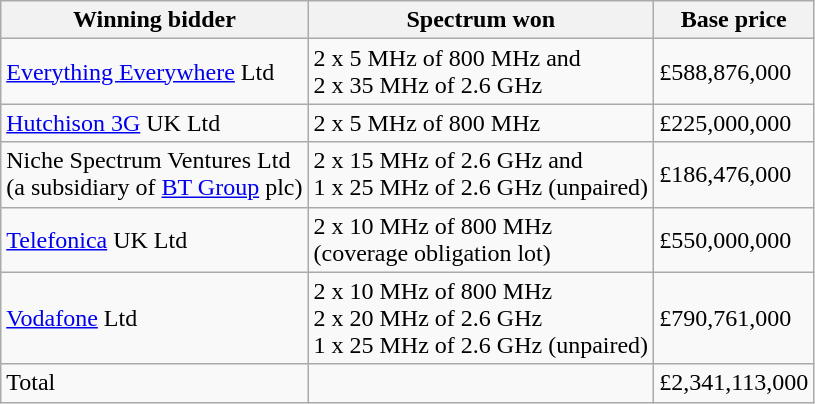<table class="wikitable">
<tr>
<th>Winning bidder</th>
<th>Spectrum won</th>
<th>Base price</th>
</tr>
<tr>
<td><a href='#'>Everything Everywhere</a> Ltd</td>
<td>2 x 5 MHz of 800 MHz and<br>2 x 35 MHz of 2.6 GHz</td>
<td>£588,876,000</td>
</tr>
<tr>
<td><a href='#'>Hutchison 3G</a> UK Ltd</td>
<td>2 x 5 MHz of 800 MHz</td>
<td>£225,000,000</td>
</tr>
<tr>
<td>Niche Spectrum Ventures Ltd<br>(a subsidiary of <a href='#'>BT Group</a> plc)</td>
<td>2 x 15 MHz of 2.6 GHz and<br>1 x 25 MHz of 2.6 GHz (unpaired)</td>
<td>£186,476,000</td>
</tr>
<tr>
<td><a href='#'>Telefonica</a> UK Ltd</td>
<td>2 x 10 MHz of 800 MHz<br>(coverage obligation lot)</td>
<td>£550,000,000</td>
</tr>
<tr>
<td><a href='#'>Vodafone</a> Ltd</td>
<td>2 x 10 MHz of 800 MHz<br>2 x 20 MHz of 2.6 GHz<br>1 x 25 MHz of 2.6 GHz (unpaired)</td>
<td>£790,761,000</td>
</tr>
<tr>
<td>Total</td>
<td></td>
<td>£2,341,113,000</td>
</tr>
</table>
